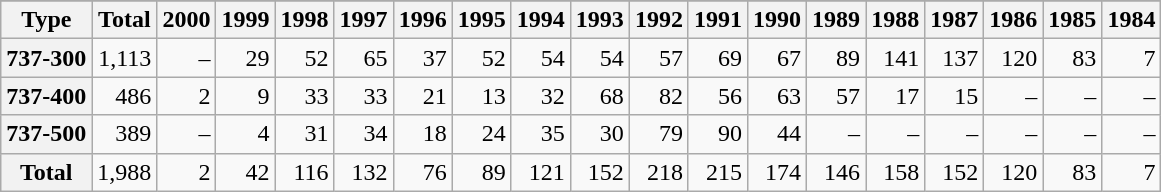<table class="wikitable" style="text-align:right">
<tr>
</tr>
<tr>
<th>Type</th>
<th>Total</th>
<th>2000</th>
<th>1999</th>
<th>1998</th>
<th>1997</th>
<th>1996</th>
<th>1995</th>
<th>1994</th>
<th>1993</th>
<th>1992</th>
<th>1991</th>
<th>1990</th>
<th>1989</th>
<th>1988</th>
<th>1987</th>
<th>1986</th>
<th>1985</th>
<th>1984</th>
</tr>
<tr>
<th>737-300</th>
<td>1,113</td>
<td>–</td>
<td>29</td>
<td>52</td>
<td>65</td>
<td>37</td>
<td>52</td>
<td>54</td>
<td>54</td>
<td>57</td>
<td>69</td>
<td>67</td>
<td>89</td>
<td>141</td>
<td>137</td>
<td>120</td>
<td>83</td>
<td>7</td>
</tr>
<tr>
<th>737-400</th>
<td>486</td>
<td>2</td>
<td>9</td>
<td>33</td>
<td>33</td>
<td>21</td>
<td>13</td>
<td>32</td>
<td>68</td>
<td>82</td>
<td>56</td>
<td>63</td>
<td>57</td>
<td>17</td>
<td>15</td>
<td>–</td>
<td>–</td>
<td>–</td>
</tr>
<tr>
<th>737-500</th>
<td>389</td>
<td>–</td>
<td>4</td>
<td>31</td>
<td>34</td>
<td>18</td>
<td>24</td>
<td>35</td>
<td>30</td>
<td>79</td>
<td>90</td>
<td>44</td>
<td>–</td>
<td>–</td>
<td>–</td>
<td>–</td>
<td>–</td>
<td>–</td>
</tr>
<tr>
<th>Total</th>
<td>1,988</td>
<td>2</td>
<td>42</td>
<td>116</td>
<td>132</td>
<td>76</td>
<td>89</td>
<td>121</td>
<td>152</td>
<td>218</td>
<td>215</td>
<td>174</td>
<td>146</td>
<td>158</td>
<td>152</td>
<td>120</td>
<td>83</td>
<td>7</td>
</tr>
</table>
